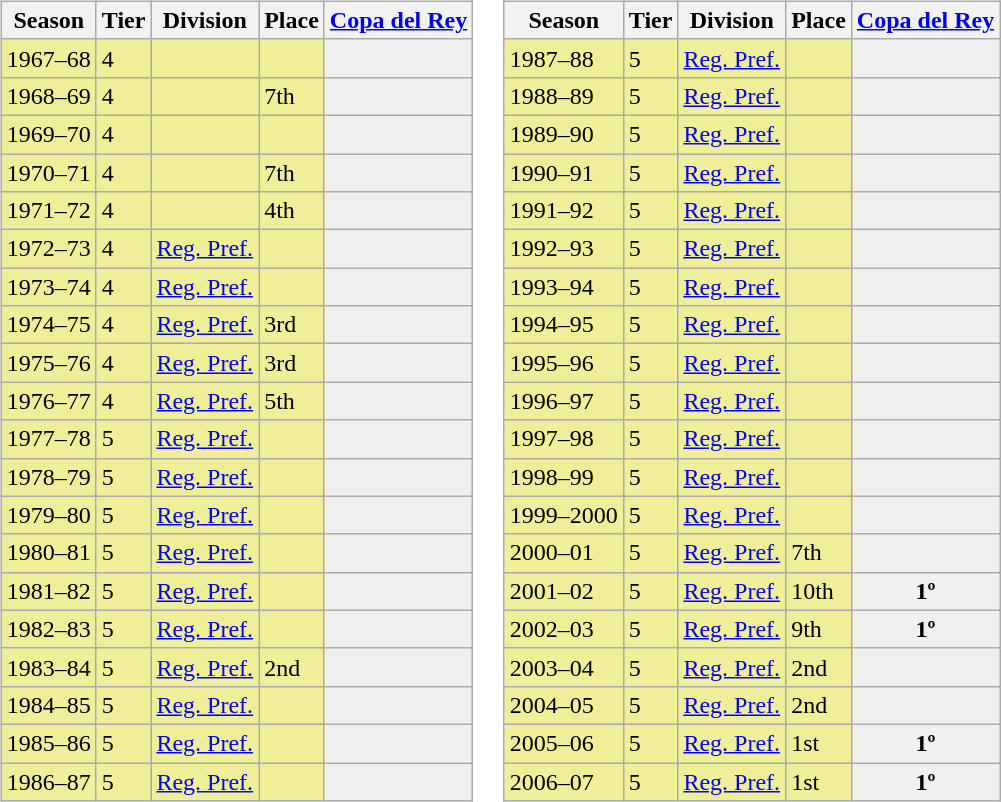<table>
<tr>
<td valign="top" width=0%><br><table class="wikitable">
<tr style="background:#f0f6fa;">
<th>Season</th>
<th>Tier</th>
<th>Division</th>
<th>Place</th>
<th><a href='#'>Copa del Rey</a></th>
</tr>
<tr>
<td style="background:#EFEF99;">1967–68</td>
<td style="background:#EFEF99;">4</td>
<td style="background:#EFEF99;"></td>
<td style="background:#EFEF99;"></td>
<th style="background:#efefef;"></th>
</tr>
<tr>
<td style="background:#EFEF99;">1968–69</td>
<td style="background:#EFEF99;">4</td>
<td style="background:#EFEF99;"></td>
<td style="background:#EFEF99;">7th</td>
<th style="background:#efefef;"></th>
</tr>
<tr>
<td style="background:#EFEF99;">1969–70</td>
<td style="background:#EFEF99;">4</td>
<td style="background:#EFEF99;"></td>
<td style="background:#EFEF99;"></td>
<th style="background:#efefef;"></th>
</tr>
<tr>
<td style="background:#EFEF99;">1970–71</td>
<td style="background:#EFEF99;">4</td>
<td style="background:#EFEF99;"></td>
<td style="background:#EFEF99;">7th</td>
<th style="background:#efefef;"></th>
</tr>
<tr>
<td style="background:#EFEF99;">1971–72</td>
<td style="background:#EFEF99;">4</td>
<td style="background:#EFEF99;"></td>
<td style="background:#EFEF99;">4th</td>
<th style="background:#efefef;"></th>
</tr>
<tr>
<td style="background:#EFEF99;">1972–73</td>
<td style="background:#EFEF99;">4</td>
<td style="background:#EFEF99;"><a href='#'>Reg. Pref.</a></td>
<td style="background:#EFEF99;"></td>
<th style="background:#efefef;"></th>
</tr>
<tr>
<td style="background:#EFEF99;">1973–74</td>
<td style="background:#EFEF99;">4</td>
<td style="background:#EFEF99;"><a href='#'>Reg. Pref.</a></td>
<td style="background:#EFEF99;"></td>
<th style="background:#efefef;"></th>
</tr>
<tr>
<td style="background:#EFEF99;">1974–75</td>
<td style="background:#EFEF99;">4</td>
<td style="background:#EFEF99;"><a href='#'>Reg. Pref.</a></td>
<td style="background:#EFEF99;">3rd</td>
<th style="background:#efefef;"></th>
</tr>
<tr>
<td style="background:#EFEF99;">1975–76</td>
<td style="background:#EFEF99;">4</td>
<td style="background:#EFEF99;"><a href='#'>Reg. Pref.</a></td>
<td style="background:#EFEF99;">3rd</td>
<th style="background:#efefef;"></th>
</tr>
<tr>
<td style="background:#EFEF99;">1976–77</td>
<td style="background:#EFEF99;">4</td>
<td style="background:#EFEF99;"><a href='#'>Reg. Pref.</a></td>
<td style="background:#EFEF99;">5th</td>
<th style="background:#efefef;"></th>
</tr>
<tr>
<td style="background:#EFEF99;">1977–78</td>
<td style="background:#EFEF99;">5</td>
<td style="background:#EFEF99;"><a href='#'>Reg. Pref.</a></td>
<td style="background:#EFEF99;"></td>
<th style="background:#efefef;"></th>
</tr>
<tr>
<td style="background:#EFEF99;">1978–79</td>
<td style="background:#EFEF99;">5</td>
<td style="background:#EFEF99;"><a href='#'>Reg. Pref.</a></td>
<td style="background:#EFEF99;"></td>
<th style="background:#efefef;"></th>
</tr>
<tr>
<td style="background:#EFEF99;">1979–80</td>
<td style="background:#EFEF99;">5</td>
<td style="background:#EFEF99;"><a href='#'>Reg. Pref.</a></td>
<td style="background:#EFEF99;"></td>
<th style="background:#efefef;"></th>
</tr>
<tr>
<td style="background:#EFEF99;">1980–81</td>
<td style="background:#EFEF99;">5</td>
<td style="background:#EFEF99;"><a href='#'>Reg. Pref.</a></td>
<td style="background:#EFEF99;"></td>
<th style="background:#efefef;"></th>
</tr>
<tr>
<td style="background:#EFEF99;">1981–82</td>
<td style="background:#EFEF99;">5</td>
<td style="background:#EFEF99;"><a href='#'>Reg. Pref.</a></td>
<td style="background:#EFEF99;"></td>
<th style="background:#efefef;"></th>
</tr>
<tr>
<td style="background:#EFEF99;">1982–83</td>
<td style="background:#EFEF99;">5</td>
<td style="background:#EFEF99;"><a href='#'>Reg. Pref.</a></td>
<td style="background:#EFEF99;"></td>
<th style="background:#efefef;"></th>
</tr>
<tr>
<td style="background:#EFEF99;">1983–84</td>
<td style="background:#EFEF99;">5</td>
<td style="background:#EFEF99;"><a href='#'>Reg. Pref.</a></td>
<td style="background:#EFEF99;">2nd</td>
<th style="background:#efefef;"></th>
</tr>
<tr>
<td style="background:#EFEF99;">1984–85</td>
<td style="background:#EFEF99;">5</td>
<td style="background:#EFEF99;"><a href='#'>Reg. Pref.</a></td>
<td style="background:#EFEF99;"></td>
<th style="background:#efefef;"></th>
</tr>
<tr>
<td style="background:#EFEF99;">1985–86</td>
<td style="background:#EFEF99;">5</td>
<td style="background:#EFEF99;"><a href='#'>Reg. Pref.</a></td>
<td style="background:#EFEF99;"></td>
<th style="background:#efefef;"></th>
</tr>
<tr>
<td style="background:#EFEF99;">1986–87</td>
<td style="background:#EFEF99;">5</td>
<td style="background:#EFEF99;"><a href='#'>Reg. Pref.</a></td>
<td style="background:#EFEF99;"></td>
<th style="background:#efefef;"></th>
</tr>
</table>
</td>
<td valign="top" width=0%><br><table class="wikitable">
<tr style="background:#f0f6fa;">
<th>Season</th>
<th>Tier</th>
<th>Division</th>
<th>Place</th>
<th><a href='#'>Copa del Rey</a></th>
</tr>
<tr>
<td style="background:#EFEF99;">1987–88</td>
<td style="background:#EFEF99;">5</td>
<td style="background:#EFEF99;"><a href='#'>Reg. Pref.</a></td>
<td style="background:#EFEF99;"></td>
<th style="background:#efefef;"></th>
</tr>
<tr>
<td style="background:#EFEF99;">1988–89</td>
<td style="background:#EFEF99;">5</td>
<td style="background:#EFEF99;"><a href='#'>Reg. Pref.</a></td>
<td style="background:#EFEF99;"></td>
<th style="background:#efefef;"></th>
</tr>
<tr>
<td style="background:#EFEF99;">1989–90</td>
<td style="background:#EFEF99;">5</td>
<td style="background:#EFEF99;"><a href='#'>Reg. Pref.</a></td>
<td style="background:#EFEF99;"></td>
<th style="background:#efefef;"></th>
</tr>
<tr>
<td style="background:#EFEF99;">1990–91</td>
<td style="background:#EFEF99;">5</td>
<td style="background:#EFEF99;"><a href='#'>Reg. Pref.</a></td>
<td style="background:#EFEF99;"></td>
<th style="background:#efefef;"></th>
</tr>
<tr>
<td style="background:#EFEF99;">1991–92</td>
<td style="background:#EFEF99;">5</td>
<td style="background:#EFEF99;"><a href='#'>Reg. Pref.</a></td>
<td style="background:#EFEF99;"></td>
<th style="background:#efefef;"></th>
</tr>
<tr>
<td style="background:#EFEF99;">1992–93</td>
<td style="background:#EFEF99;">5</td>
<td style="background:#EFEF99;"><a href='#'>Reg. Pref.</a></td>
<td style="background:#EFEF99;"></td>
<th style="background:#efefef;"></th>
</tr>
<tr>
<td style="background:#EFEF99;">1993–94</td>
<td style="background:#EFEF99;">5</td>
<td style="background:#EFEF99;"><a href='#'>Reg. Pref.</a></td>
<td style="background:#EFEF99;"></td>
<th style="background:#efefef;"></th>
</tr>
<tr>
<td style="background:#EFEF99;">1994–95</td>
<td style="background:#EFEF99;">5</td>
<td style="background:#EFEF99;"><a href='#'>Reg. Pref.</a></td>
<td style="background:#EFEF99;"></td>
<th style="background:#efefef;"></th>
</tr>
<tr>
<td style="background:#EFEF99;">1995–96</td>
<td style="background:#EFEF99;">5</td>
<td style="background:#EFEF99;"><a href='#'>Reg. Pref.</a></td>
<td style="background:#EFEF99;"></td>
<th style="background:#efefef;"></th>
</tr>
<tr>
<td style="background:#EFEF99;">1996–97</td>
<td style="background:#EFEF99;">5</td>
<td style="background:#EFEF99;"><a href='#'>Reg. Pref.</a></td>
<td style="background:#EFEF99;"></td>
<th style="background:#efefef;"></th>
</tr>
<tr>
<td style="background:#EFEF99;">1997–98</td>
<td style="background:#EFEF99;">5</td>
<td style="background:#EFEF99;"><a href='#'>Reg. Pref.</a></td>
<td style="background:#EFEF99;"></td>
<th style="background:#efefef;"></th>
</tr>
<tr>
<td style="background:#EFEF99;">1998–99</td>
<td style="background:#EFEF99;">5</td>
<td style="background:#EFEF99;"><a href='#'>Reg. Pref.</a></td>
<td style="background:#EFEF99;"></td>
<th style="background:#efefef;"></th>
</tr>
<tr>
<td style="background:#EFEF99;">1999–2000</td>
<td style="background:#EFEF99;">5</td>
<td style="background:#EFEF99;"><a href='#'>Reg. Pref.</a></td>
<td style="background:#EFEF99;"></td>
<th style="background:#efefef;"></th>
</tr>
<tr>
<td style="background:#EFEF99;">2000–01</td>
<td style="background:#EFEF99;">5</td>
<td style="background:#EFEF99;"><a href='#'>Reg. Pref.</a></td>
<td style="background:#EFEF99;">7th</td>
<th style="background:#efefef;"></th>
</tr>
<tr>
<td style="background:#EFEF99;">2001–02</td>
<td style="background:#EFEF99;">5</td>
<td style="background:#EFEF99;"><a href='#'>Reg. Pref.</a></td>
<td style="background:#EFEF99;">10th</td>
<th style="background:#efefef;">1º</th>
</tr>
<tr>
<td style="background:#EFEF99;">2002–03</td>
<td style="background:#EFEF99;">5</td>
<td style="background:#EFEF99;"><a href='#'>Reg. Pref.</a></td>
<td style="background:#EFEF99;">9th</td>
<th style="background:#efefef;">1º</th>
</tr>
<tr>
<td style="background:#EFEF99;">2003–04</td>
<td style="background:#EFEF99;">5</td>
<td style="background:#EFEF99;"><a href='#'>Reg. Pref.</a></td>
<td style="background:#EFEF99;">2nd</td>
<th style="background:#efefef;"></th>
</tr>
<tr>
<td style="background:#EFEF99;">2004–05</td>
<td style="background:#EFEF99;">5</td>
<td style="background:#EFEF99;"><a href='#'>Reg. Pref.</a></td>
<td style="background:#EFEF99;">2nd</td>
<th style="background:#efefef;"></th>
</tr>
<tr>
<td style="background:#EFEF99;">2005–06</td>
<td style="background:#EFEF99;">5</td>
<td style="background:#EFEF99;"><a href='#'>Reg. Pref.</a></td>
<td style="background:#EFEF99;">1st</td>
<th style="background:#efefef;">1º</th>
</tr>
<tr>
<td style="background:#EFEF99;">2006–07</td>
<td style="background:#EFEF99;">5</td>
<td style="background:#EFEF99;"><a href='#'>Reg. Pref.</a></td>
<td style="background:#EFEF99;">1st</td>
<th style="background:#efefef;">1º</th>
</tr>
</table>
</td>
</tr>
</table>
